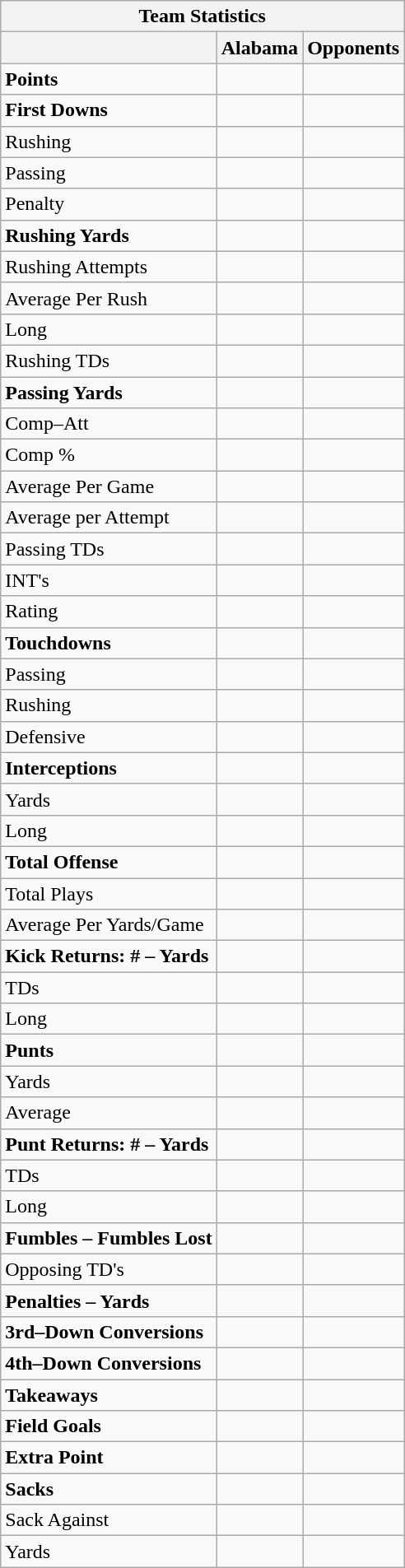<table class="wikitable collapsible collapsed">
<tr>
<th colspan="3">Team Statistics </th>
</tr>
<tr>
<th> </th>
<th>Alabama</th>
<th>Opponents</th>
</tr>
<tr>
<td><strong>Points</strong></td>
<td></td>
<td></td>
</tr>
<tr>
<td><strong>First Downs</strong></td>
<td></td>
<td></td>
</tr>
<tr>
<td>Rushing</td>
<td></td>
<td></td>
</tr>
<tr>
<td>Passing</td>
<td></td>
<td></td>
</tr>
<tr>
<td>Penalty</td>
<td></td>
<td></td>
</tr>
<tr>
<td><strong>Rushing Yards</strong></td>
<td></td>
<td></td>
</tr>
<tr>
<td>Rushing Attempts</td>
<td></td>
<td></td>
</tr>
<tr>
<td>Average Per Rush</td>
<td></td>
<td></td>
</tr>
<tr>
<td>Long</td>
<td></td>
<td></td>
</tr>
<tr>
<td>Rushing TDs</td>
<td></td>
<td></td>
</tr>
<tr>
<td><strong>Passing Yards</strong></td>
<td></td>
<td></td>
</tr>
<tr>
<td>Comp–Att</td>
<td></td>
<td></td>
</tr>
<tr>
<td>Comp %</td>
<td></td>
<td></td>
</tr>
<tr>
<td>Average Per Game</td>
<td></td>
<td></td>
</tr>
<tr>
<td>Average per Attempt</td>
<td></td>
<td></td>
</tr>
<tr>
<td>Passing TDs</td>
<td></td>
<td></td>
</tr>
<tr>
<td>INT's</td>
<td></td>
<td></td>
</tr>
<tr>
<td>Rating</td>
<td></td>
<td></td>
</tr>
<tr>
<td><strong>Touchdowns</strong></td>
<td></td>
<td></td>
</tr>
<tr>
<td>Passing</td>
<td></td>
<td></td>
</tr>
<tr>
<td>Rushing</td>
<td></td>
<td></td>
</tr>
<tr>
<td>Defensive</td>
<td></td>
<td></td>
</tr>
<tr>
<td><strong>Interceptions</strong></td>
<td></td>
<td></td>
</tr>
<tr>
<td>Yards</td>
<td></td>
<td></td>
</tr>
<tr>
<td>Long</td>
<td></td>
<td></td>
</tr>
<tr>
<td><strong>Total Offense</strong></td>
<td></td>
<td></td>
</tr>
<tr>
<td>Total Plays</td>
<td></td>
<td></td>
</tr>
<tr>
<td>Average Per Yards/Game</td>
<td></td>
<td></td>
</tr>
<tr>
<td><strong>Kick Returns: # – Yards</strong></td>
<td></td>
<td></td>
</tr>
<tr>
<td>TDs</td>
<td></td>
<td></td>
</tr>
<tr>
<td>Long</td>
<td></td>
<td></td>
</tr>
<tr>
<td><strong>Punts</strong></td>
<td></td>
<td></td>
</tr>
<tr>
<td>Yards</td>
<td></td>
<td></td>
</tr>
<tr>
<td>Average</td>
<td></td>
<td></td>
</tr>
<tr>
<td><strong>Punt Returns: # – Yards</strong></td>
<td></td>
<td></td>
</tr>
<tr>
<td>TDs</td>
<td></td>
<td></td>
</tr>
<tr>
<td>Long</td>
<td></td>
<td></td>
</tr>
<tr>
<td><strong>Fumbles – Fumbles Lost</strong></td>
<td></td>
<td></td>
</tr>
<tr>
<td>Opposing TD's</td>
<td></td>
<td></td>
</tr>
<tr>
<td><strong>Penalties – Yards</strong></td>
<td></td>
<td></td>
</tr>
<tr>
<td><strong>3rd–Down Conversions</strong></td>
<td></td>
<td></td>
</tr>
<tr>
<td><strong>4th–Down Conversions</strong></td>
<td></td>
<td></td>
</tr>
<tr>
<td><strong>Takeaways</strong></td>
<td></td>
<td></td>
</tr>
<tr>
<td><strong>Field Goals</strong></td>
<td></td>
<td></td>
</tr>
<tr>
<td><strong>Extra Point</strong></td>
<td></td>
<td></td>
</tr>
<tr>
<td><strong>Sacks</strong></td>
<td></td>
<td></td>
</tr>
<tr>
<td>Sack Against</td>
<td></td>
<td></td>
</tr>
<tr>
<td>Yards</td>
<td></td>
<td></td>
</tr>
</table>
